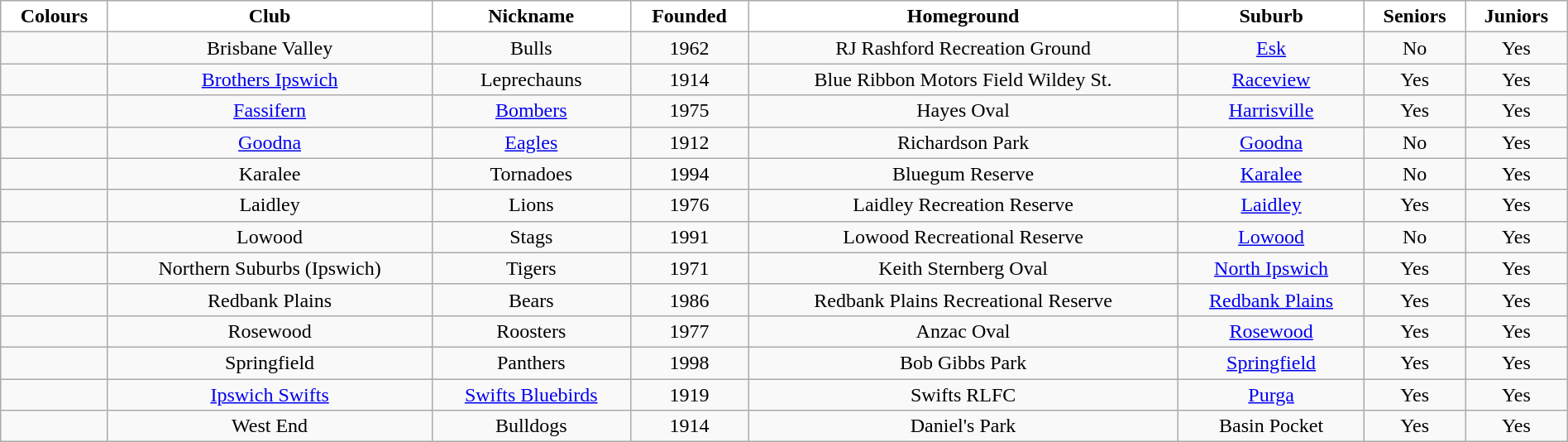<table class="wikitable" style="width:100%; text-align:center">
<tr>
<th style="background:white; ">Colours</th>
<th style="background:white; ">Club</th>
<th style="background:white; ">Nickname</th>
<th style="background:white; ">Founded</th>
<th style="background:white; ">Homeground</th>
<th style="background:white; ">Suburb</th>
<th style="background:white; ">Seniors</th>
<th style="background:white; ">Juniors</th>
</tr>
<tr>
<td></td>
<td>Brisbane Valley</td>
<td>Bulls</td>
<td>1962</td>
<td>RJ Rashford Recreation Ground</td>
<td><a href='#'>Esk</a></td>
<td>No</td>
<td>Yes</td>
</tr>
<tr>
<td></td>
<td><a href='#'>Brothers Ipswich</a></td>
<td>Leprechauns</td>
<td>1914</td>
<td>Blue Ribbon Motors Field Wildey St.</td>
<td><a href='#'>Raceview</a></td>
<td>Yes</td>
<td>Yes</td>
</tr>
<tr>
<td></td>
<td><a href='#'>Fassifern</a></td>
<td><a href='#'>Bombers</a></td>
<td>1975</td>
<td>Hayes Oval</td>
<td><a href='#'>Harrisville</a></td>
<td>Yes</td>
<td>Yes</td>
</tr>
<tr>
<td></td>
<td><a href='#'>Goodna</a></td>
<td><a href='#'>Eagles</a></td>
<td>1912</td>
<td>Richardson Park</td>
<td><a href='#'>Goodna</a></td>
<td>No</td>
<td>Yes</td>
</tr>
<tr>
<td></td>
<td>Karalee</td>
<td>Tornadoes</td>
<td>1994</td>
<td>Bluegum Reserve</td>
<td><a href='#'>Karalee</a></td>
<td>No</td>
<td>Yes</td>
</tr>
<tr>
<td></td>
<td>Laidley</td>
<td>Lions</td>
<td>1976</td>
<td>Laidley Recreation Reserve</td>
<td><a href='#'>Laidley</a></td>
<td>Yes</td>
<td>Yes</td>
</tr>
<tr>
<td></td>
<td>Lowood</td>
<td>Stags</td>
<td>1991</td>
<td>Lowood Recreational Reserve</td>
<td><a href='#'>Lowood</a></td>
<td>No</td>
<td>Yes</td>
</tr>
<tr>
<td></td>
<td>Northern Suburbs (Ipswich)</td>
<td>Tigers</td>
<td>1971</td>
<td>Keith Sternberg Oval</td>
<td><a href='#'>North Ipswich</a></td>
<td>Yes</td>
<td>Yes</td>
</tr>
<tr>
<td></td>
<td>Redbank Plains</td>
<td>Bears</td>
<td>1986</td>
<td>Redbank Plains Recreational Reserve</td>
<td><a href='#'>Redbank Plains</a></td>
<td>Yes</td>
<td>Yes</td>
</tr>
<tr>
<td></td>
<td>Rosewood</td>
<td>Roosters</td>
<td>1977</td>
<td>Anzac Oval</td>
<td><a href='#'>Rosewood</a></td>
<td>Yes</td>
<td>Yes</td>
</tr>
<tr>
<td></td>
<td>Springfield</td>
<td>Panthers</td>
<td>1998</td>
<td>Bob Gibbs Park</td>
<td><a href='#'>Springfield</a></td>
<td>Yes</td>
<td>Yes</td>
</tr>
<tr>
<td></td>
<td><a href='#'>Ipswich Swifts</a></td>
<td><a href='#'>Swifts Bluebirds</a></td>
<td>1919</td>
<td>Swifts RLFC</td>
<td><a href='#'>Purga</a></td>
<td>Yes</td>
<td>Yes</td>
</tr>
<tr>
<td></td>
<td>West End</td>
<td>Bulldogs</td>
<td>1914</td>
<td>Daniel's Park</td>
<td>Basin Pocket</td>
<td>Yes</td>
<td>Yes</td>
</tr>
</table>
